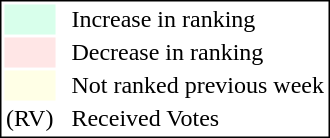<table style="border:1px solid black;">
<tr>
<td style="background:#D8FFEB; width:20px;"></td>
<td> </td>
<td>Increase in ranking</td>
</tr>
<tr>
<td style="background:#FFE6E6; width:20px;"></td>
<td> </td>
<td>Decrease in ranking</td>
</tr>
<tr>
<td style="background:#FFFFE6; width:20px;"></td>
<td> </td>
<td>Not ranked previous week</td>
</tr>
<tr>
<td>(RV)</td>
<td> </td>
<td>Received Votes</td>
</tr>
</table>
